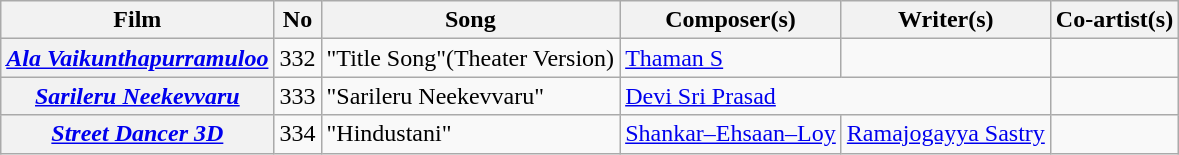<table class="wikitable">
<tr>
<th>Film</th>
<th>No</th>
<th>Song</th>
<th>Composer(s)</th>
<th>Writer(s)</th>
<th>Co-artist(s)</th>
</tr>
<tr>
<th><em><a href='#'>Ala Vaikunthapurramuloo</a></em></th>
<td>332</td>
<td>"Title Song"(Theater Version)</td>
<td><a href='#'>Thaman S</a></td>
<td></td>
<td></td>
</tr>
<tr>
<th><em><a href='#'>Sarileru Neekevvaru</a></em></th>
<td>333</td>
<td>"Sarileru Neekevvaru"</td>
<td colspan="2"><a href='#'>Devi Sri Prasad</a></td>
<td></td>
</tr>
<tr>
<th><em><a href='#'>Street Dancer 3D</a></em></th>
<td>334</td>
<td>"Hindustani"</td>
<td><a href='#'>Shankar–Ehsaan–Loy</a></td>
<td><a href='#'>Ramajogayya Sastry</a></td>
<td></td>
</tr>
</table>
